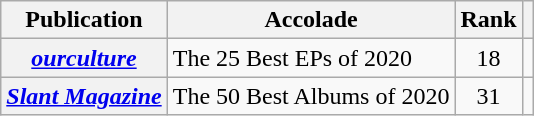<table class="wikitable sortable plainrowheaders">
<tr>
<th>Publication</th>
<th>Accolade</th>
<th>Rank</th>
<th class="unsortable"></th>
</tr>
<tr>
<th scope="row"><em><a href='#'>ourculture</a></em></th>
<td>The 25 Best EPs of 2020</td>
<td style="text-align:center;">18</td>
<td style="text-align:center;"></td>
</tr>
<tr>
<th scope="row"><em><a href='#'>Slant Magazine</a></em></th>
<td>The 50 Best Albums of 2020</td>
<td style="text-align:center;">31</td>
<td style="text-align:center;"></td>
</tr>
</table>
